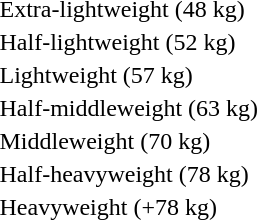<table>
<tr>
<td rowspan=2>Extra-lightweight (48 kg)<br></td>
<td rowspan=2></td>
<td rowspan=2></td>
<td></td>
</tr>
<tr>
<td></td>
</tr>
<tr>
<td rowspan=2>Half-lightweight (52 kg)<br></td>
<td rowspan=2></td>
<td rowspan=2></td>
<td></td>
</tr>
<tr>
<td></td>
</tr>
<tr>
<td rowspan=2>Lightweight (57 kg)<br></td>
<td rowspan=2></td>
<td rowspan=2></td>
<td></td>
</tr>
<tr>
<td></td>
</tr>
<tr>
<td rowspan=2>Half-middleweight (63 kg)<br></td>
<td rowspan=2></td>
<td rowspan=2></td>
<td></td>
</tr>
<tr>
<td></td>
</tr>
<tr>
<td rowspan=2>Middleweight (70 kg)<br></td>
<td rowspan=2></td>
<td rowspan=2></td>
<td></td>
</tr>
<tr>
<td></td>
</tr>
<tr>
<td rowspan=2>Half-heavyweight (78 kg)<br></td>
<td rowspan=2></td>
<td rowspan=2></td>
<td></td>
</tr>
<tr>
<td></td>
</tr>
<tr>
<td rowspan=2>Heavyweight (+78 kg)<br></td>
<td rowspan=2></td>
<td rowspan=2></td>
<td></td>
</tr>
<tr>
<td></td>
</tr>
</table>
